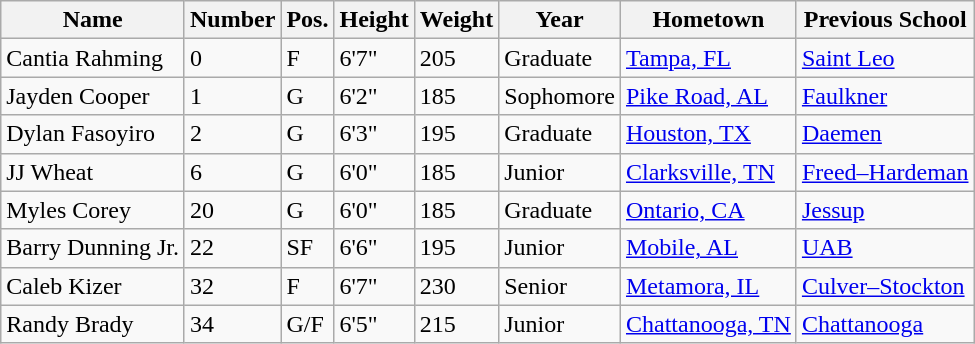<table class="wikitable sortbaskable" border="1">
<tr>
<th>Name</th>
<th>Number</th>
<th>Pos.</th>
<th>Height</th>
<th>Weight</th>
<th>Year</th>
<th>Hometown</th>
<th class="unsortable">Previous School</th>
</tr>
<tr>
<td>Cantia Rahming</td>
<td>0</td>
<td>F</td>
<td>6'7"</td>
<td>205</td>
<td>Graduate</td>
<td><a href='#'>Tampa, FL</a></td>
<td><a href='#'>Saint Leo</a></td>
</tr>
<tr>
<td>Jayden Cooper</td>
<td>1</td>
<td>G</td>
<td>6'2"</td>
<td>185</td>
<td>Sophomore</td>
<td><a href='#'>Pike Road, AL</a></td>
<td><a href='#'>Faulkner</a></td>
</tr>
<tr>
<td>Dylan Fasoyiro</td>
<td>2</td>
<td>G</td>
<td>6'3"</td>
<td>195</td>
<td>Graduate</td>
<td><a href='#'>Houston, TX</a></td>
<td><a href='#'>Daemen</a></td>
</tr>
<tr>
<td>JJ Wheat</td>
<td>6</td>
<td>G</td>
<td>6'0"</td>
<td>185</td>
<td>Junior</td>
<td><a href='#'>Clarksville, TN</a></td>
<td><a href='#'>Freed–Hardeman</a></td>
</tr>
<tr>
<td>Myles Corey</td>
<td>20</td>
<td>G</td>
<td>6'0"</td>
<td>185</td>
<td>Graduate</td>
<td><a href='#'>Ontario, CA</a></td>
<td><a href='#'>Jessup</a></td>
</tr>
<tr>
<td>Barry Dunning Jr.</td>
<td>22</td>
<td>SF</td>
<td>6'6"</td>
<td>195</td>
<td>Junior</td>
<td><a href='#'>Mobile, AL</a></td>
<td><a href='#'>UAB</a></td>
</tr>
<tr>
<td>Caleb Kizer</td>
<td>32</td>
<td>F</td>
<td>6'7"</td>
<td>230</td>
<td>Senior</td>
<td><a href='#'>Metamora, IL</a></td>
<td><a href='#'>Culver–Stockton</a></td>
</tr>
<tr>
<td>Randy Brady</td>
<td>34</td>
<td>G/F</td>
<td>6'5"</td>
<td>215</td>
<td>Junior</td>
<td><a href='#'>Chattanooga, TN</a></td>
<td><a href='#'>Chattanooga</a></td>
</tr>
</table>
